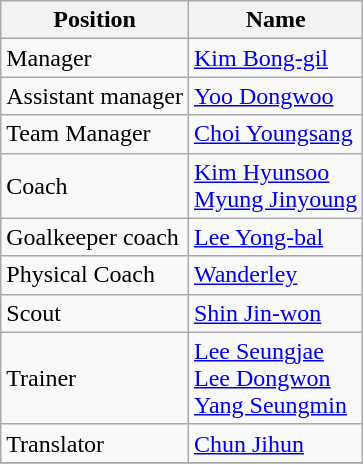<table class="wikitable">
<tr>
<th>Position</th>
<th>Name</th>
</tr>
<tr>
<td>Manager</td>
<td> <a href='#'>Kim Bong-gil</a></td>
</tr>
<tr>
<td>Assistant manager</td>
<td> <a href='#'>Yoo Dongwoo</a></td>
</tr>
<tr>
<td>Team Manager</td>
<td> <a href='#'>Choi Youngsang</a></td>
</tr>
<tr>
<td>Coach</td>
<td> <a href='#'>Kim Hyunsoo</a> <br>  <a href='#'>Myung Jinyoung</a></td>
</tr>
<tr>
<td>Goalkeeper coach</td>
<td> <a href='#'>Lee Yong-bal</a></td>
</tr>
<tr>
<td>Physical Coach</td>
<td> <a href='#'>Wanderley</a></td>
</tr>
<tr>
<td>Scout</td>
<td> <a href='#'>Shin Jin-won</a></td>
</tr>
<tr>
<td>Trainer</td>
<td> <a href='#'>Lee Seungjae</a><br> <a href='#'>Lee Dongwon</a><br> <a href='#'>Yang Seungmin</a></td>
</tr>
<tr>
<td>Translator</td>
<td> <a href='#'>Chun Jihun</a></td>
</tr>
<tr>
</tr>
</table>
